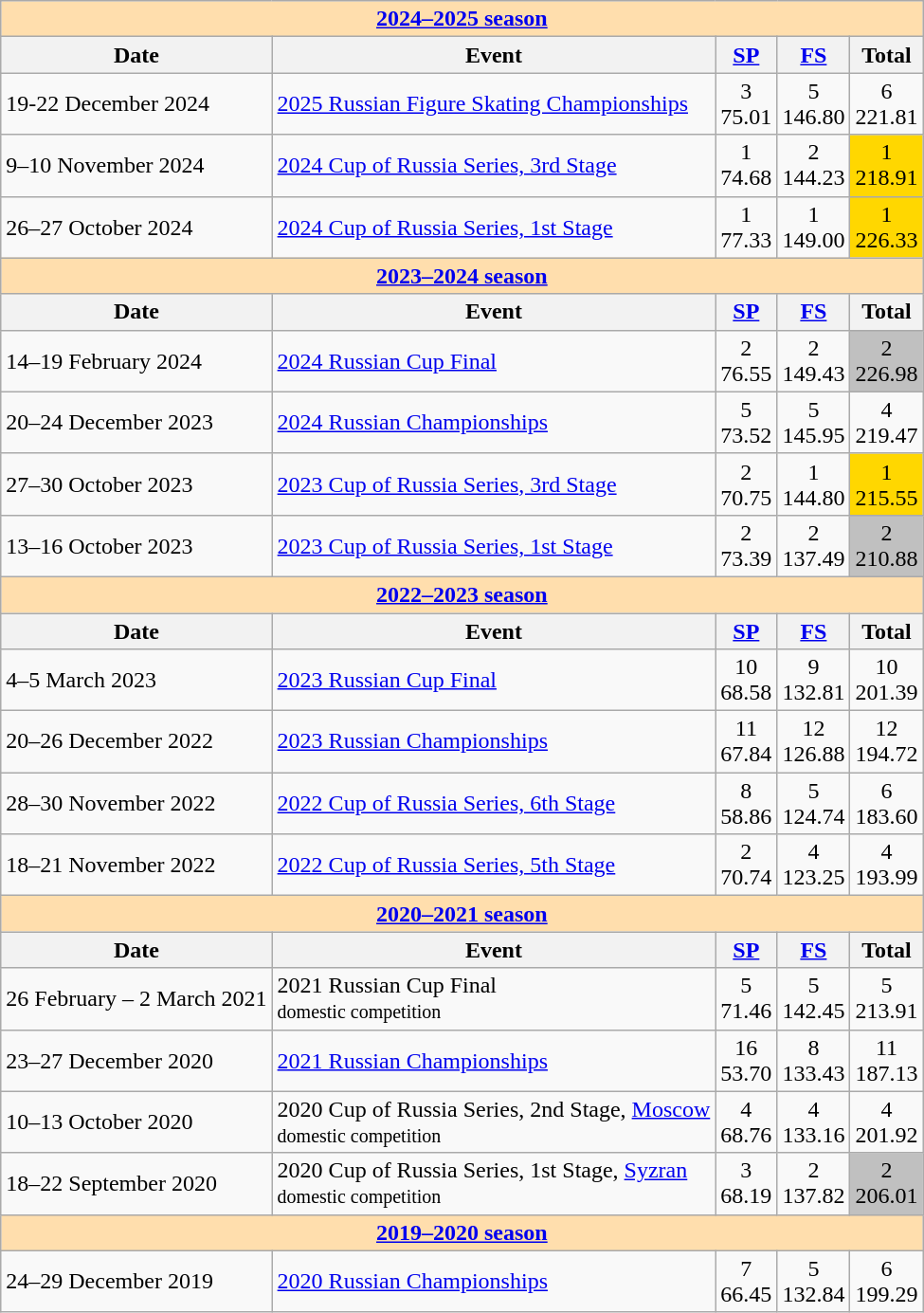<table class="wikitable">
<tr>
<td style="background-color: #ffdead; " colspan=5 align=center><a href='#'><strong>2024–2025 season</strong></a></td>
</tr>
<tr>
<th>Date</th>
<th>Event</th>
<th><a href='#'>SP</a></th>
<th><a href='#'>FS</a></th>
<th>Total</th>
</tr>
<tr>
<td>19-22 December 2024</td>
<td><a href='#'>2025 Russian Figure Skating Championships</a></td>
<td align=center>3 <br> 75.01</td>
<td align=center>5 <br> 146.80</td>
<td align=center>6 <br> 221.81</td>
</tr>
<tr>
<td>9–10 November 2024</td>
<td><a href='#'>2024 Cup of Russia Series, 3rd Stage</a></td>
<td align=center>1 <br> 74.68</td>
<td align=center>2 <br> 144.23</td>
<td align=center bgcolor=gold>1 <br> 218.91</td>
</tr>
<tr>
<td>26–27 October 2024</td>
<td><a href='#'>2024 Cup of Russia Series, 1st Stage</a></td>
<td align=center>1 <br> 77.33</td>
<td align=center>1 <br> 149.00</td>
<td align=center bgcolor=gold>1 <br> 226.33</td>
</tr>
<tr>
<td style="background-color: #ffdead; " colspan=5 align=center><a href='#'><strong>2023–2024 season</strong></a></td>
</tr>
<tr>
<th>Date</th>
<th>Event</th>
<th><a href='#'>SP</a></th>
<th><a href='#'>FS</a></th>
<th>Total</th>
</tr>
<tr>
<td>14–19 February 2024</td>
<td><a href='#'>2024 Russian Cup Final</a></td>
<td align=center>2 <br> 76.55</td>
<td align=center>2 <br> 149.43</td>
<td align=center bgcolor=silver>2 <br> 226.98</td>
</tr>
<tr>
<td>20–24 December 2023</td>
<td><a href='#'>2024 Russian Championships</a> <br></td>
<td align=center>5 <br> 73.52</td>
<td align=center>5 <br> 145.95</td>
<td align=center>4 <br> 219.47</td>
</tr>
<tr>
<td>27–30 October 2023</td>
<td><a href='#'>2023 Cup of Russia Series, 3rd Stage</a> <br></td>
<td align=center>2 <br> 70.75</td>
<td align=center>1 <br> 144.80</td>
<td align=center bgcolor=gold>1 <br> 215.55</td>
</tr>
<tr>
<td>13–16 October 2023</td>
<td><a href='#'>2023 Cup of Russia Series, 1st Stage</a> <br></td>
<td align=center>2 <br> 73.39</td>
<td align=center>2 <br> 137.49</td>
<td align=center bgcolor=silver>2 <br> 210.88</td>
</tr>
<tr>
<td style="background-color: #ffdead; " colspan=5 align=center><a href='#'><strong>2022–2023 season</strong></a></td>
</tr>
<tr>
<th>Date</th>
<th>Event</th>
<th><a href='#'>SP</a></th>
<th><a href='#'>FS</a></th>
<th>Total</th>
</tr>
<tr>
<td>4–5 March 2023</td>
<td><a href='#'>2023 Russian Cup Final</a></td>
<td align=center>10 <br> 68.58</td>
<td align=center>9 <br> 132.81</td>
<td align=center>10 <br> 201.39</td>
</tr>
<tr>
<td>20–26 December 2022</td>
<td><a href='#'>2023 Russian Championships</a> <br></td>
<td align=center>11 <br> 67.84</td>
<td align=center>12 <br> 126.88</td>
<td align=center>12 <br> 194.72</td>
</tr>
<tr>
<td>28–30 November 2022</td>
<td><a href='#'>2022 Cup of Russia Series, 6th Stage</a> <br></td>
<td align=center>8 <br> 58.86</td>
<td align=center>5 <br> 124.74</td>
<td align=center>6 <br> 183.60</td>
</tr>
<tr>
<td>18–21 November 2022</td>
<td><a href='#'>2022 Cup of Russia Series, 5th Stage</a> <br></td>
<td align=center>2 <br> 70.74</td>
<td align=center>4 <br> 123.25</td>
<td align=center>4 <br> 193.99</td>
</tr>
<tr>
<td style="background-color: #ffdead; " colspan=5 align=center><a href='#'><strong>2020–2021 season</strong></a></td>
</tr>
<tr>
<th>Date</th>
<th>Event</th>
<th><a href='#'>SP</a></th>
<th><a href='#'>FS</a></th>
<th>Total</th>
</tr>
<tr>
<td>26 February – 2 March 2021</td>
<td>2021 Russian Cup Final <br> <small>domestic competition</small></td>
<td align=center>5 <br> 71.46</td>
<td align=center>5 <br> 142.45</td>
<td align=center>5 <br> 213.91</td>
</tr>
<tr>
<td>23–27 December 2020</td>
<td><a href='#'>2021 Russian Championships</a></td>
<td align=center>16 <br> 53.70</td>
<td align=center>8 <br> 133.43</td>
<td align=center>11 <br> 187.13</td>
</tr>
<tr>
<td>10–13 October 2020</td>
<td>2020 Cup of Russia Series, 2nd Stage, <a href='#'>Moscow</a> <br> <small>domestic competition</small></td>
<td align=center>4 <br> 68.76</td>
<td align=center>4 <br> 133.16</td>
<td align=center>4 <br> 201.92</td>
</tr>
<tr>
<td>18–22 September 2020</td>
<td>2020 Cup of Russia Series, 1st Stage, <a href='#'>Syzran</a> <br> <small>domestic competition</small></td>
<td align=center>3 <br> 68.19</td>
<td align=center>2 <br> 137.82</td>
<td align=center bgcolor=silver>2 <br> 206.01</td>
</tr>
<tr>
<td style="background-color: #ffdead; " colspan=5 align=center><a href='#'><strong>2019–2020 season</strong></a></td>
</tr>
<tr>
<td>24–29 December 2019</td>
<td><a href='#'>2020 Russian Championships</a></td>
<td align=center>7 <br> 66.45</td>
<td align=center>5 <br> 132.84</td>
<td align=center>6 <br> 199.29</td>
</tr>
</table>
